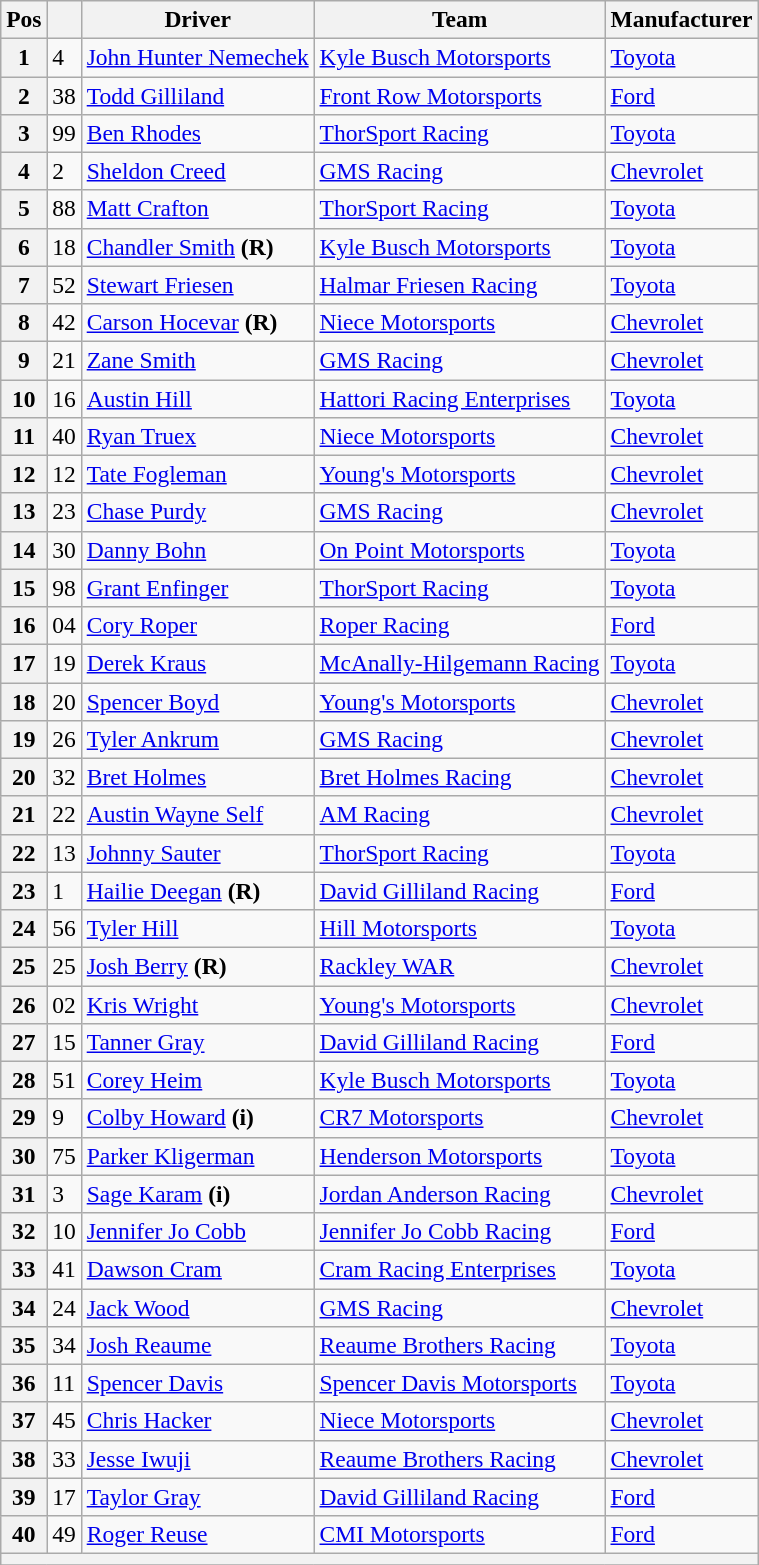<table class="wikitable" style="font-size:98%">
<tr>
<th>Pos</th>
<th></th>
<th>Driver</th>
<th>Team</th>
<th>Manufacturer</th>
</tr>
<tr>
<th>1</th>
<td>4</td>
<td><a href='#'>John Hunter Nemechek</a></td>
<td><a href='#'>Kyle Busch Motorsports</a></td>
<td><a href='#'>Toyota</a></td>
</tr>
<tr>
<th>2</th>
<td>38</td>
<td><a href='#'>Todd Gilliland</a></td>
<td><a href='#'>Front Row Motorsports</a></td>
<td><a href='#'>Ford</a></td>
</tr>
<tr>
<th>3</th>
<td>99</td>
<td><a href='#'>Ben Rhodes</a></td>
<td><a href='#'>ThorSport Racing</a></td>
<td><a href='#'>Toyota</a></td>
</tr>
<tr>
<th>4</th>
<td>2</td>
<td><a href='#'>Sheldon Creed</a></td>
<td><a href='#'>GMS Racing</a></td>
<td><a href='#'>Chevrolet</a></td>
</tr>
<tr>
<th>5</th>
<td>88</td>
<td><a href='#'>Matt Crafton</a></td>
<td><a href='#'>ThorSport Racing</a></td>
<td><a href='#'>Toyota</a></td>
</tr>
<tr>
<th>6</th>
<td>18</td>
<td><a href='#'>Chandler Smith</a> <strong>(R)</strong></td>
<td><a href='#'>Kyle Busch Motorsports</a></td>
<td><a href='#'>Toyota</a></td>
</tr>
<tr>
<th>7</th>
<td>52</td>
<td><a href='#'>Stewart Friesen</a></td>
<td><a href='#'>Halmar Friesen Racing</a></td>
<td><a href='#'>Toyota</a></td>
</tr>
<tr>
<th>8</th>
<td>42</td>
<td><a href='#'>Carson Hocevar</a> <strong>(R)</strong></td>
<td><a href='#'>Niece Motorsports</a></td>
<td><a href='#'>Chevrolet</a></td>
</tr>
<tr>
<th>9</th>
<td>21</td>
<td><a href='#'>Zane Smith</a></td>
<td><a href='#'>GMS Racing</a></td>
<td><a href='#'>Chevrolet</a></td>
</tr>
<tr>
<th>10</th>
<td>16</td>
<td><a href='#'>Austin Hill</a></td>
<td><a href='#'>Hattori Racing Enterprises</a></td>
<td><a href='#'>Toyota</a></td>
</tr>
<tr>
<th>11</th>
<td>40</td>
<td><a href='#'>Ryan Truex</a></td>
<td><a href='#'>Niece Motorsports</a></td>
<td><a href='#'>Chevrolet</a></td>
</tr>
<tr>
<th>12</th>
<td>12</td>
<td><a href='#'>Tate Fogleman</a></td>
<td><a href='#'>Young's Motorsports</a></td>
<td><a href='#'>Chevrolet</a></td>
</tr>
<tr>
<th>13</th>
<td>23</td>
<td><a href='#'>Chase Purdy</a></td>
<td><a href='#'>GMS Racing</a></td>
<td><a href='#'>Chevrolet</a></td>
</tr>
<tr>
<th>14</th>
<td>30</td>
<td><a href='#'>Danny Bohn</a></td>
<td><a href='#'>On Point Motorsports</a></td>
<td><a href='#'>Toyota</a></td>
</tr>
<tr>
<th>15</th>
<td>98</td>
<td><a href='#'>Grant Enfinger</a></td>
<td><a href='#'>ThorSport Racing</a></td>
<td><a href='#'>Toyota</a></td>
</tr>
<tr>
<th>16</th>
<td>04</td>
<td><a href='#'>Cory Roper</a></td>
<td><a href='#'>Roper Racing</a></td>
<td><a href='#'>Ford</a></td>
</tr>
<tr>
<th>17</th>
<td>19</td>
<td><a href='#'>Derek Kraus</a></td>
<td><a href='#'>McAnally-Hilgemann Racing</a></td>
<td><a href='#'>Toyota</a></td>
</tr>
<tr>
<th>18</th>
<td>20</td>
<td><a href='#'>Spencer Boyd</a></td>
<td><a href='#'>Young's Motorsports</a></td>
<td><a href='#'>Chevrolet</a></td>
</tr>
<tr>
<th>19</th>
<td>26</td>
<td><a href='#'>Tyler Ankrum</a></td>
<td><a href='#'>GMS Racing</a></td>
<td><a href='#'>Chevrolet</a></td>
</tr>
<tr>
<th>20</th>
<td>32</td>
<td><a href='#'>Bret Holmes</a></td>
<td><a href='#'>Bret Holmes Racing</a></td>
<td><a href='#'>Chevrolet</a></td>
</tr>
<tr>
<th>21</th>
<td>22</td>
<td><a href='#'>Austin Wayne Self</a></td>
<td><a href='#'>AM Racing</a></td>
<td><a href='#'>Chevrolet</a></td>
</tr>
<tr>
<th>22</th>
<td>13</td>
<td><a href='#'>Johnny Sauter</a></td>
<td><a href='#'>ThorSport Racing</a></td>
<td><a href='#'>Toyota</a></td>
</tr>
<tr>
<th>23</th>
<td>1</td>
<td><a href='#'>Hailie Deegan</a> <strong>(R)</strong></td>
<td><a href='#'>David Gilliland Racing</a></td>
<td><a href='#'>Ford</a></td>
</tr>
<tr>
<th>24</th>
<td>56</td>
<td><a href='#'>Tyler Hill</a></td>
<td><a href='#'>Hill Motorsports</a></td>
<td><a href='#'>Toyota</a></td>
</tr>
<tr>
<th>25</th>
<td>25</td>
<td><a href='#'>Josh Berry</a> <strong>(R)</strong></td>
<td><a href='#'>Rackley WAR</a></td>
<td><a href='#'>Chevrolet</a></td>
</tr>
<tr>
<th>26</th>
<td>02</td>
<td><a href='#'>Kris Wright</a></td>
<td><a href='#'>Young's Motorsports</a></td>
<td><a href='#'>Chevrolet</a></td>
</tr>
<tr>
<th>27</th>
<td>15</td>
<td><a href='#'>Tanner Gray</a></td>
<td><a href='#'>David Gilliland Racing</a></td>
<td><a href='#'>Ford</a></td>
</tr>
<tr>
<th>28</th>
<td>51</td>
<td><a href='#'>Corey Heim</a></td>
<td><a href='#'>Kyle Busch Motorsports</a></td>
<td><a href='#'>Toyota</a></td>
</tr>
<tr>
<th>29</th>
<td>9</td>
<td><a href='#'>Colby Howard</a> <strong>(i)</strong></td>
<td><a href='#'>CR7 Motorsports</a></td>
<td><a href='#'>Chevrolet</a></td>
</tr>
<tr>
<th>30</th>
<td>75</td>
<td><a href='#'>Parker Kligerman</a></td>
<td><a href='#'>Henderson Motorsports</a></td>
<td><a href='#'>Toyota</a></td>
</tr>
<tr>
<th>31</th>
<td>3</td>
<td><a href='#'>Sage Karam</a> <strong>(i)</strong></td>
<td><a href='#'>Jordan Anderson Racing</a></td>
<td><a href='#'>Chevrolet</a></td>
</tr>
<tr>
<th>32</th>
<td>10</td>
<td><a href='#'>Jennifer Jo Cobb</a></td>
<td><a href='#'>Jennifer Jo Cobb Racing</a></td>
<td><a href='#'>Ford</a></td>
</tr>
<tr>
<th>33</th>
<td>41</td>
<td><a href='#'>Dawson Cram</a></td>
<td><a href='#'>Cram Racing Enterprises</a></td>
<td><a href='#'>Toyota</a></td>
</tr>
<tr>
<th>34</th>
<td>24</td>
<td><a href='#'>Jack Wood</a></td>
<td><a href='#'>GMS Racing</a></td>
<td><a href='#'>Chevrolet</a></td>
</tr>
<tr>
<th>35</th>
<td>34</td>
<td><a href='#'>Josh Reaume</a></td>
<td><a href='#'>Reaume Brothers Racing</a></td>
<td><a href='#'>Toyota</a></td>
</tr>
<tr>
<th>36</th>
<td>11</td>
<td><a href='#'>Spencer Davis</a></td>
<td><a href='#'>Spencer Davis Motorsports</a></td>
<td><a href='#'>Toyota</a></td>
</tr>
<tr>
<th>37</th>
<td>45</td>
<td><a href='#'>Chris Hacker</a></td>
<td><a href='#'>Niece Motorsports</a></td>
<td><a href='#'>Chevrolet</a></td>
</tr>
<tr>
<th>38</th>
<td>33</td>
<td><a href='#'>Jesse Iwuji</a></td>
<td><a href='#'>Reaume Brothers Racing</a></td>
<td><a href='#'>Chevrolet</a></td>
</tr>
<tr>
<th>39</th>
<td>17</td>
<td><a href='#'>Taylor Gray</a></td>
<td><a href='#'>David Gilliland Racing</a></td>
<td><a href='#'>Ford</a></td>
</tr>
<tr>
<th>40</th>
<td>49</td>
<td><a href='#'>Roger Reuse</a></td>
<td><a href='#'>CMI Motorsports</a></td>
<td><a href='#'>Ford</a></td>
</tr>
<tr>
<th colspan="6"></th>
</tr>
<tr>
</tr>
</table>
